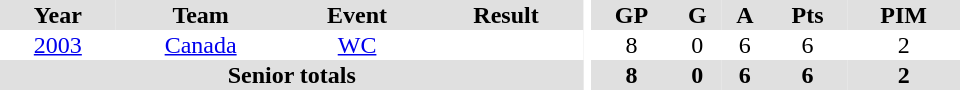<table border="0" cellpadding="1" cellspacing="0" ID="Table3" style="text-align:center; width:40em">
<tr ALIGN="center" bgcolor="#e0e0e0">
<th>Year</th>
<th>Team</th>
<th>Event</th>
<th>Result</th>
<th rowspan="99" bgcolor="#ffffff"></th>
<th>GP</th>
<th>G</th>
<th>A</th>
<th>Pts</th>
<th>PIM</th>
</tr>
<tr>
<td><a href='#'>2003</a></td>
<td><a href='#'>Canada</a></td>
<td><a href='#'>WC</a></td>
<td></td>
<td>8</td>
<td>0</td>
<td>6</td>
<td>6</td>
<td>2</td>
</tr>
<tr bgcolor="#e0e0e0">
<th colspan="4">Senior totals</th>
<th>8</th>
<th>0</th>
<th>6</th>
<th>6</th>
<th>2</th>
</tr>
</table>
